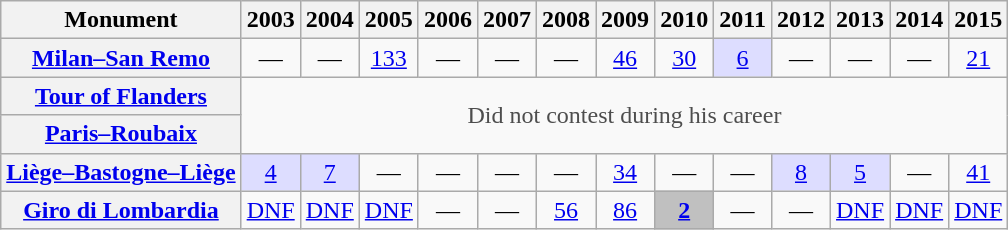<table class="wikitable plainrowheaders">
<tr>
<th scope="col">Monument</th>
<th scope="col">2003</th>
<th scope="col">2004</th>
<th scope="col">2005</th>
<th scope="col">2006</th>
<th scope="col">2007</th>
<th scope="col">2008</th>
<th scope="col">2009</th>
<th scope="col">2010</th>
<th scope="col">2011</th>
<th scope="col">2012</th>
<th scope="col">2013</th>
<th scope="col">2014</th>
<th scope="col">2015</th>
</tr>
<tr style="text-align:center;">
<th scope="row"><a href='#'>Milan–San Remo</a></th>
<td>—</td>
<td>—</td>
<td><a href='#'>133</a></td>
<td>—</td>
<td>—</td>
<td>—</td>
<td><a href='#'>46</a></td>
<td><a href='#'>30</a></td>
<td style="background:#ddf;"><a href='#'>6</a></td>
<td>—</td>
<td>—</td>
<td>—</td>
<td><a href='#'>21</a></td>
</tr>
<tr style="text-align:center;">
<th scope="row"><a href='#'>Tour of Flanders</a></th>
<td style="color:#4d4d4d;" colspan=13 rowspan=2>Did not contest during his career</td>
</tr>
<tr style="text-align:center;">
<th scope="row"><a href='#'>Paris–Roubaix</a></th>
</tr>
<tr style="text-align:center;">
<th scope="row"><a href='#'>Liège–Bastogne–Liège</a></th>
<td style="background:#ddf;"><a href='#'>4</a></td>
<td style="background:#ddf;"><a href='#'>7</a></td>
<td>—</td>
<td>—</td>
<td>—</td>
<td>—</td>
<td><a href='#'>34</a></td>
<td>—</td>
<td>—</td>
<td style="background:#ddf;"><a href='#'>8</a></td>
<td style="background:#ddf;"><a href='#'>5</a></td>
<td>—</td>
<td><a href='#'>41</a></td>
</tr>
<tr style="text-align:center;">
<th scope="row"><a href='#'>Giro di Lombardia</a></th>
<td><a href='#'>DNF</a></td>
<td><a href='#'>DNF</a></td>
<td><a href='#'>DNF</a></td>
<td>—</td>
<td>—</td>
<td><a href='#'>56</a></td>
<td><a href='#'>86</a></td>
<td style="background:#C0C0C0;"><a href='#'><strong>2</strong></a></td>
<td>—</td>
<td>—</td>
<td><a href='#'>DNF</a></td>
<td><a href='#'>DNF</a></td>
<td><a href='#'>DNF</a></td>
</tr>
</table>
